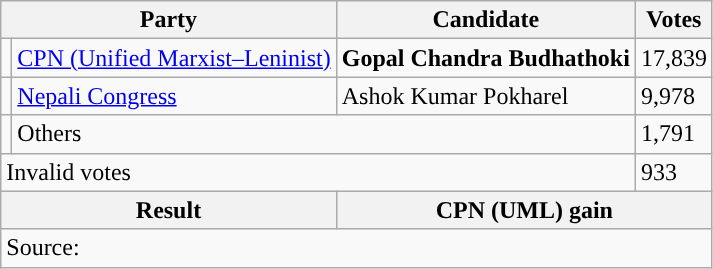<table class="wikitable">
<tr>
<th colspan="2">Party</th>
<th>Candidate</th>
<th>Votes</th>
</tr>
<tr>
<td style="background-color:"></td>
<td><a href='#'>CPN (Unified Marxist–Leninist)</a></td>
<td><strong>Gopal Chandra Budhathoki</strong></td>
<td>17,839</td>
</tr>
<tr>
<td style="background-color:"></td>
<td><a href='#'>Nepali Congress</a></td>
<td>Ashok Kumar Pokharel</td>
<td>9,978</td>
</tr>
<tr>
<td></td>
<td colspan="2">Others</td>
<td>1,791</td>
</tr>
<tr>
<td colspan="3">Invalid votes</td>
<td>933</td>
</tr>
<tr>
<th colspan="2">Result</th>
<th colspan="2">CPN (UML) gain</th>
</tr>
<tr>
<td colspan="4">Source: </td>
</tr>
</table>
